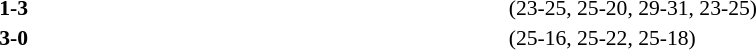<table width=100% cellspacing=1>
<tr>
<th width=20%></th>
<th width=12%></th>
<th width=20%></th>
<th width=33%></th>
<td></td>
</tr>
<tr style=font-size:90%>
<td align=right></td>
<td align=center><strong>1-3</strong></td>
<td></td>
<td>(23-25, 25-20, 29-31, 23-25)</td>
<td></td>
</tr>
<tr style=font-size:90%>
<td align=right></td>
<td align=center><strong>3-0</strong></td>
<td></td>
<td>(25-16, 25-22, 25-18)</td>
</tr>
</table>
